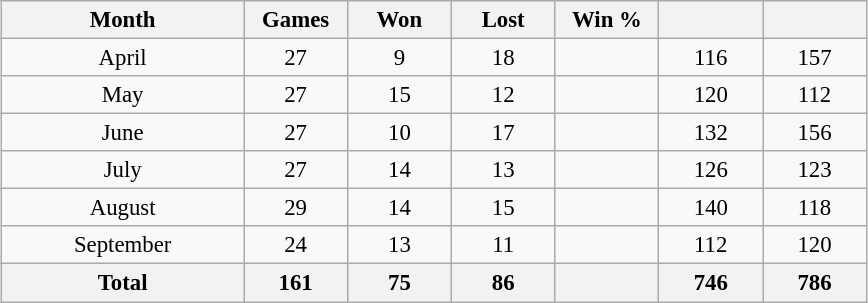<table class="wikitable" style="font-size:95%; text-align:center; width:38em;margin: 0.5em auto;">
<tr>
<th width="28%">Month</th>
<th width="12%">Games</th>
<th width="12%">Won</th>
<th width="12%">Lost</th>
<th width="12%">Win %</th>
<th width="12%"></th>
<th width="12%"></th>
</tr>
<tr>
<td>April</td>
<td>27</td>
<td>9</td>
<td>18</td>
<td></td>
<td>116</td>
<td>157</td>
</tr>
<tr>
<td>May</td>
<td>27</td>
<td>15</td>
<td>12</td>
<td></td>
<td>120</td>
<td>112</td>
</tr>
<tr>
<td>June</td>
<td>27</td>
<td>10</td>
<td>17</td>
<td></td>
<td>132</td>
<td>156</td>
</tr>
<tr>
<td>July</td>
<td>27</td>
<td>14</td>
<td>13</td>
<td></td>
<td>126</td>
<td>123</td>
</tr>
<tr>
<td>August</td>
<td>29</td>
<td>14</td>
<td>15</td>
<td></td>
<td>140</td>
<td>118</td>
</tr>
<tr>
<td>September</td>
<td>24</td>
<td>13</td>
<td>11</td>
<td></td>
<td>112</td>
<td>120</td>
</tr>
<tr>
<th>Total</th>
<th>161</th>
<th>75</th>
<th>86</th>
<th></th>
<th>746</th>
<th>786</th>
</tr>
</table>
